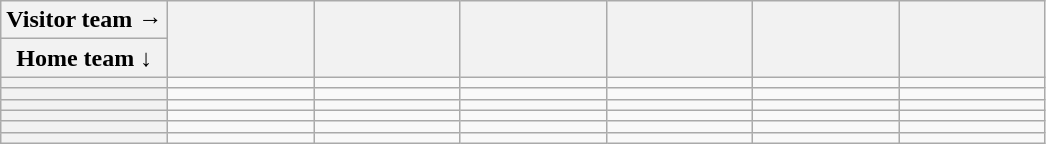<table class="wikitable">
<tr>
<th style="width:16%; text-align:center">Visitor team →</th>
<th rowspan="2" style="width:14%"></th>
<th rowspan="2" style="width:14%"></th>
<th rowspan="2" style="width:14%"></th>
<th rowspan="2" style="width:14%"></th>
<th rowspan="2" style="width:14%"></th>
<th rowspan="2" style="width:14%"></th>
</tr>
<tr>
<th style="width:16%; text-align:center">Home team ↓</th>
</tr>
<tr>
<th style="text-align:left"></th>
<td></td>
<td></td>
<td></td>
<td></td>
<td></td>
<td></td>
</tr>
<tr>
<th style="text-align:left"></th>
<td></td>
<td></td>
<td></td>
<td></td>
<td></td>
<td></td>
</tr>
<tr>
<th style="text-align:left"></th>
<td></td>
<td></td>
<td></td>
<td></td>
<td></td>
<td></td>
</tr>
<tr>
<th style="text-align:left"></th>
<td></td>
<td></td>
<td></td>
<td></td>
<td></td>
<td></td>
</tr>
<tr>
<th style="text-align:left"></th>
<td></td>
<td></td>
<td></td>
<td></td>
<td></td>
<td></td>
</tr>
<tr>
<th style="text-align:left"></th>
<td></td>
<td></td>
<td></td>
<td></td>
<td></td>
<td></td>
</tr>
</table>
